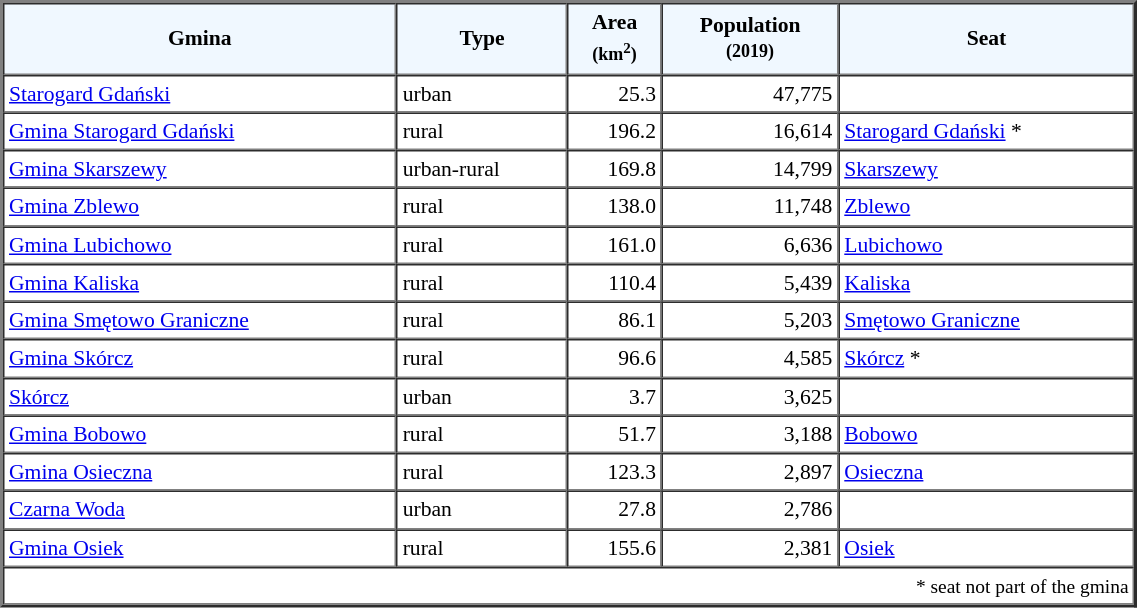<table width="60%" border="2" cellpadding="3" cellspacing="0" style="font-size:90%;line-height:120%;">
<tr bgcolor="F0F8FF">
<td style="text-align:center;"><strong>Gmina</strong></td>
<td style="text-align:center;"><strong>Type</strong></td>
<td style="text-align:center;"><strong>Area<br><small>(km<sup>2</sup>)</small></strong></td>
<td style="text-align:center;"><strong>Population<br><small>(2019)</small></strong></td>
<td style="text-align:center;"><strong>Seat</strong></td>
</tr>
<tr>
<td><a href='#'>Starogard Gdański</a></td>
<td>urban</td>
<td style="text-align:right;">25.3</td>
<td style="text-align:right;">47,775</td>
<td> </td>
</tr>
<tr>
<td><a href='#'>Gmina Starogard Gdański</a></td>
<td>rural</td>
<td style="text-align:right;">196.2</td>
<td style="text-align:right;">16,614</td>
<td><a href='#'>Starogard Gdański</a> *</td>
</tr>
<tr>
<td><a href='#'>Gmina Skarszewy</a></td>
<td>urban-rural</td>
<td style="text-align:right;">169.8</td>
<td style="text-align:right;">14,799</td>
<td><a href='#'>Skarszewy</a></td>
</tr>
<tr>
<td><a href='#'>Gmina Zblewo</a></td>
<td>rural</td>
<td style="text-align:right;">138.0</td>
<td style="text-align:right;">11,748</td>
<td><a href='#'>Zblewo</a></td>
</tr>
<tr>
<td><a href='#'>Gmina Lubichowo</a></td>
<td>rural</td>
<td style="text-align:right;">161.0</td>
<td style="text-align:right;">6,636</td>
<td><a href='#'>Lubichowo</a></td>
</tr>
<tr>
<td><a href='#'>Gmina Kaliska</a></td>
<td>rural</td>
<td style="text-align:right;">110.4</td>
<td style="text-align:right;">5,439</td>
<td><a href='#'>Kaliska</a></td>
</tr>
<tr>
<td><a href='#'>Gmina Smętowo Graniczne</a></td>
<td>rural</td>
<td style="text-align:right;">86.1</td>
<td style="text-align:right;">5,203</td>
<td><a href='#'>Smętowo Graniczne</a></td>
</tr>
<tr>
<td><a href='#'>Gmina Skórcz</a></td>
<td>rural</td>
<td style="text-align:right;">96.6</td>
<td style="text-align:right;">4,585</td>
<td><a href='#'>Skórcz</a> *</td>
</tr>
<tr>
<td><a href='#'>Skórcz</a></td>
<td>urban</td>
<td style="text-align:right;">3.7</td>
<td style="text-align:right;">3,625</td>
<td> </td>
</tr>
<tr>
<td><a href='#'>Gmina Bobowo</a></td>
<td>rural</td>
<td style="text-align:right;">51.7</td>
<td style="text-align:right;">3,188</td>
<td><a href='#'>Bobowo</a></td>
</tr>
<tr>
<td><a href='#'>Gmina Osieczna</a></td>
<td>rural</td>
<td style="text-align:right;">123.3</td>
<td style="text-align:right;">2,897</td>
<td><a href='#'>Osieczna</a></td>
</tr>
<tr>
<td><a href='#'>Czarna Woda</a></td>
<td>urban</td>
<td style="text-align:right;">27.8</td>
<td style="text-align:right;">2,786</td>
<td> </td>
</tr>
<tr>
<td><a href='#'>Gmina Osiek</a></td>
<td>rural</td>
<td style="text-align:right;">155.6</td>
<td style="text-align:right;">2,381</td>
<td><a href='#'>Osiek</a></td>
</tr>
<tr>
<td colspan=5 style="text-align:right;font-size:90%">* seat not part of the gmina</td>
</tr>
<tr>
</tr>
</table>
